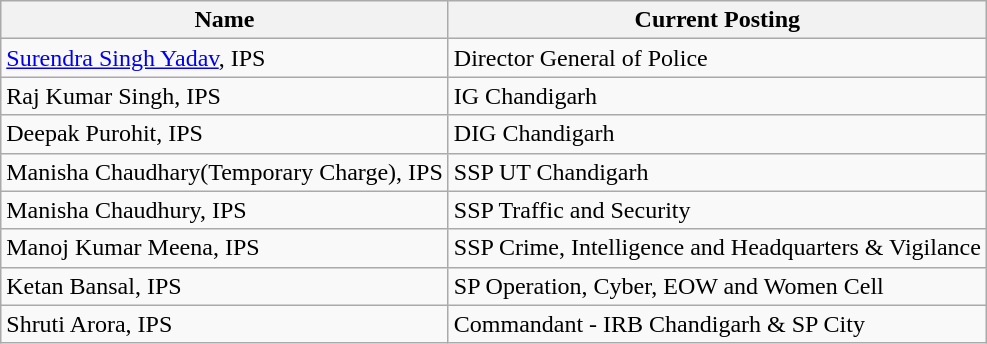<table class="wikitable plainrowheaders sortable" style="text-align:center">
<tr>
<th>Name</th>
<th class="unsortable">Current Posting</th>
</tr>
<tr>
<td align=left><a href='#'>Surendra Singh Yadav</a>, IPS </td>
<td align=left>Director General of Police</td>
</tr>
<tr>
<td align=left>Raj Kumar Singh, IPS</td>
<td align=left>IG Chandigarh</td>
</tr>
<tr>
<td align=left>Deepak Purohit, IPS</td>
<td align=left>DIG Chandigarh</td>
</tr>
<tr>
<td align=left>Manisha Chaudhary(Temporary Charge), IPS</td>
<td align=left>SSP UT Chandigarh</td>
</tr>
<tr>
<td align=left>Manisha Chaudhury, IPS</td>
<td align=left>SSP Traffic and Security</td>
</tr>
<tr>
<td align=left>Manoj Kumar Meena, IPS</td>
<td align=left>SSP Crime, Intelligence and Headquarters & Vigilance</td>
</tr>
<tr>
<td align=left>Ketan Bansal, IPS</td>
<td align=left>SP Operation, Cyber, EOW and Women Cell</td>
</tr>
<tr>
<td align=left>Shruti Arora, IPS</td>
<td align=left>Commandant - IRB Chandigarh & SP City</td>
</tr>
</table>
